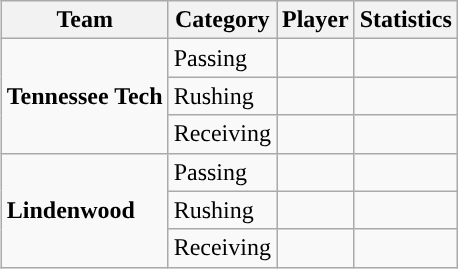<table class="wikitable" style="float: right;">
<tr>
<th>Team</th>
<th>Category</th>
<th>Player</th>
<th>Statistics</th>
</tr>
<tr>
<td rowspan=3><strong>Tennessee Tech</strong></td>
<td>Passing</td>
<td></td>
<td></td>
</tr>
<tr>
<td>Rushing</td>
<td></td>
<td></td>
</tr>
<tr>
<td>Receiving</td>
<td></td>
<td></td>
</tr>
<tr>
<td rowspan=3><strong>Lindenwood</strong></td>
<td>Passing</td>
<td></td>
<td></td>
</tr>
<tr>
<td>Rushing</td>
<td></td>
<td></td>
</tr>
<tr>
<td>Receiving</td>
<td></td>
<td></td>
</tr>
</table>
